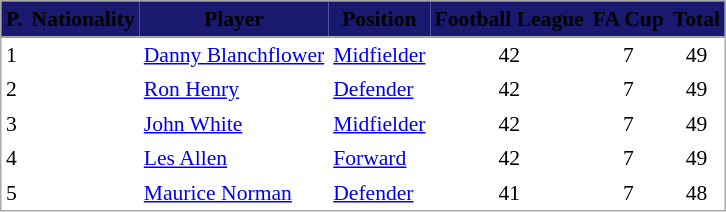<table cellspacing="0" cellpadding="3" style="border:1px solid #AAAAAA;font-size:90%">
<tr bgcolor="#191970">
<th style="border-bottom:1px solid #AAAAAA" align="center"><span>P.</span></th>
<th style="border-bottom:1px solid #AAAAAA" align="center"><span>Nationality</span></th>
<th style="border-bottom:1px solid #AAAAAA" align="center"><span>Player</span></th>
<th style="border-bottom:1px solid #AAAAAA" align="center"><span>Position</span></th>
<th style="border-bottom:1px solid #AAAAAA" align="center"><span>Football League</span></th>
<th style="border-bottom:1px solid #AAAAAA" align="center"><span>FA Cup</span></th>
<th style="border-bottom:1px solid #AAAAAA" align="center"><span>Total</span></th>
</tr>
<tr>
<td>1</td>
<td></td>
<td><a href='#'>Danny Blanchflower</a></td>
<td><a href='#'>Midfielder</a></td>
<td align="center">42</td>
<td align="center">7</td>
<td align="center">49</td>
</tr>
<tr>
<td>2</td>
<td></td>
<td><a href='#'>Ron Henry</a></td>
<td><a href='#'>Defender</a></td>
<td align="center">42</td>
<td align="center">7</td>
<td align="center">49</td>
</tr>
<tr>
<td>3</td>
<td></td>
<td><a href='#'>John White</a></td>
<td><a href='#'>Midfielder</a></td>
<td align="center">42</td>
<td align="center">7</td>
<td align="center">49</td>
</tr>
<tr>
<td>4</td>
<td></td>
<td><a href='#'>Les Allen</a></td>
<td><a href='#'>Forward</a></td>
<td align="center">42</td>
<td align="center">7</td>
<td align="center">49</td>
</tr>
<tr>
<td>5</td>
<td></td>
<td><a href='#'>Maurice Norman</a></td>
<td><a href='#'>Defender</a></td>
<td align="center">41</td>
<td align="center">7</td>
<td align="center">48</td>
</tr>
<tr>
</tr>
</table>
